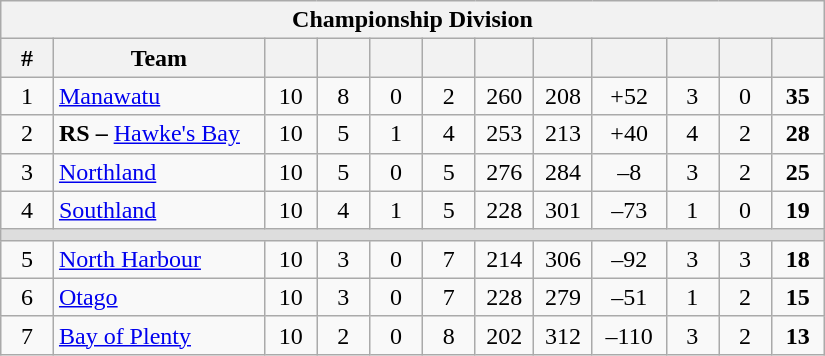<table class="wikitable" width="550px" style="text-align:center">
<tr>
<th colspan="12">Championship Division</th>
</tr>
<tr>
<th style="width:5%">#</th>
<th style="width:20%">Team</th>
<th style="width:5%"></th>
<th style="width:5%"></th>
<th style="width:5%"></th>
<th style="width:5%"></th>
<th style="width:5%"></th>
<th style="width:5%"></th>
<th style="width:7%"></th>
<th style="width:5%"></th>
<th style="width:5%"></th>
<th style="width:5%"></th>
</tr>
<tr>
<td>1</td>
<td style="text-align:left"><a href='#'>Manawatu</a></td>
<td>10</td>
<td>8</td>
<td>0</td>
<td>2</td>
<td>260</td>
<td>208</td>
<td>+52</td>
<td>3</td>
<td>0</td>
<td><strong>35</strong></td>
</tr>
<tr>
<td>2</td>
<td style="text-align:left"><strong>RS –</strong> <a href='#'>Hawke's Bay</a></td>
<td>10</td>
<td>5</td>
<td>1</td>
<td>4</td>
<td>253</td>
<td>213</td>
<td>+40</td>
<td>4</td>
<td>2</td>
<td><strong>28</strong></td>
</tr>
<tr>
<td>3</td>
<td style="text-align:left"><a href='#'>Northland</a></td>
<td>10</td>
<td>5</td>
<td>0</td>
<td>5</td>
<td>276</td>
<td>284</td>
<td>–8</td>
<td>3</td>
<td>2</td>
<td><strong>25</strong></td>
</tr>
<tr>
<td>4</td>
<td style="text-align:left"><a href='#'>Southland</a></td>
<td>10</td>
<td>4</td>
<td>1</td>
<td>5</td>
<td>228</td>
<td>301</td>
<td>–73</td>
<td>1</td>
<td>0</td>
<td><strong>19</strong></td>
</tr>
<tr>
<td colspan=12 style="background-color:#DDDDDD"></td>
</tr>
<tr>
<td>5</td>
<td style="text-align:left"><a href='#'>North Harbour</a></td>
<td>10</td>
<td>3</td>
<td>0</td>
<td>7</td>
<td>214</td>
<td>306</td>
<td>–92</td>
<td>3</td>
<td>3</td>
<td><strong>18</strong></td>
</tr>
<tr>
<td>6</td>
<td style="text-align:left"><a href='#'>Otago</a></td>
<td>10</td>
<td>3</td>
<td>0</td>
<td>7</td>
<td>228</td>
<td>279</td>
<td>–51</td>
<td>1</td>
<td>2</td>
<td><strong>15</strong></td>
</tr>
<tr>
<td>7</td>
<td style="text-align:left"><a href='#'>Bay of Plenty</a></td>
<td>10</td>
<td>2</td>
<td>0</td>
<td>8</td>
<td>202</td>
<td>312</td>
<td>–110</td>
<td>3</td>
<td>2</td>
<td><strong>13</strong></td>
</tr>
</table>
